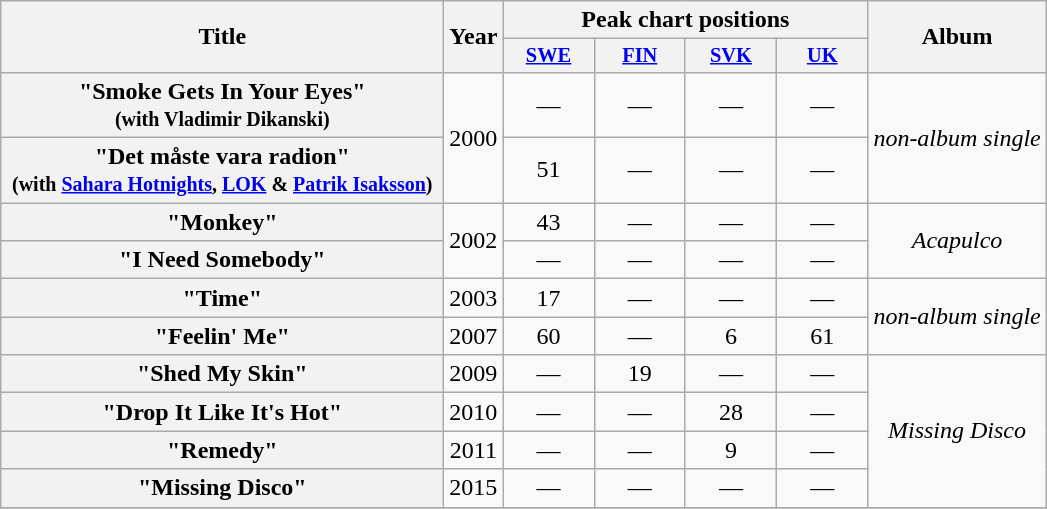<table class="wikitable plainrowheaders" style="text-align:center;" border="1">
<tr>
<th scope="col" rowspan="2" style="width:18em;">Title</th>
<th scope="col" rowspan="2">Year</th>
<th scope="col" colspan="4">Peak chart positions</th>
<th scope="col" rowspan="2">Album</th>
</tr>
<tr>
<th scope="col" style="width:4em;font-size:85%;"><a href='#'>SWE</a><br></th>
<th scope="col" style="width:4em;font-size:85%;"><a href='#'>FIN</a><br></th>
<th scope="col" style="width:4em;font-size:85%;"><a href='#'>SVK</a><br></th>
<th scope="col" style="width:4em;font-size:85%;"><a href='#'>UK</a><br></th>
</tr>
<tr>
<th scope="row">"Smoke Gets In Your Eyes" <br><small>(with Vladimir Dikanski)</small></th>
<td rowspan="2">2000</td>
<td>—</td>
<td>—</td>
<td>—</td>
<td>—</td>
<td align="center" rowspan=2><em>non-album single</em></td>
</tr>
<tr>
<th scope="row">"Det måste vara radion" <br><small>(with <a href='#'>Sahara Hotnights</a>, <a href='#'>LOK</a> & <a href='#'>Patrik Isaksson</a>)</small></th>
<td>51</td>
<td>—</td>
<td>—</td>
<td>—</td>
</tr>
<tr>
<th scope="row">"Monkey"</th>
<td rowspan="2">2002</td>
<td>43</td>
<td>—</td>
<td>—</td>
<td>—</td>
<td align="center" rowspan=2><em>Acapulco</em></td>
</tr>
<tr>
<th scope="row">"I Need Somebody"</th>
<td>—</td>
<td>—</td>
<td>—</td>
<td>—</td>
</tr>
<tr>
<th scope="row">"Time"</th>
<td>2003</td>
<td>17</td>
<td>—</td>
<td>—</td>
<td>—</td>
<td align="center" rowspan=2><em>non-album single</em></td>
</tr>
<tr>
<th scope="row">"Feelin' Me"</th>
<td>2007</td>
<td>60</td>
<td>—</td>
<td>6</td>
<td>61</td>
</tr>
<tr>
<th scope="row">"Shed My Skin"</th>
<td>2009</td>
<td>—</td>
<td>19</td>
<td>—</td>
<td>—</td>
<td align="center" rowspan=4><em>Missing Disco</em></td>
</tr>
<tr>
<th scope="row">"Drop It Like It's Hot"</th>
<td>2010</td>
<td>—</td>
<td>—</td>
<td>28</td>
<td>—</td>
</tr>
<tr>
<th scope="row">"Remedy"</th>
<td>2011</td>
<td>—</td>
<td>—</td>
<td>9</td>
<td>—</td>
</tr>
<tr>
<th scope="row">"Missing Disco"</th>
<td>2015</td>
<td>—</td>
<td>—</td>
<td>—</td>
<td>—</td>
</tr>
<tr>
</tr>
</table>
